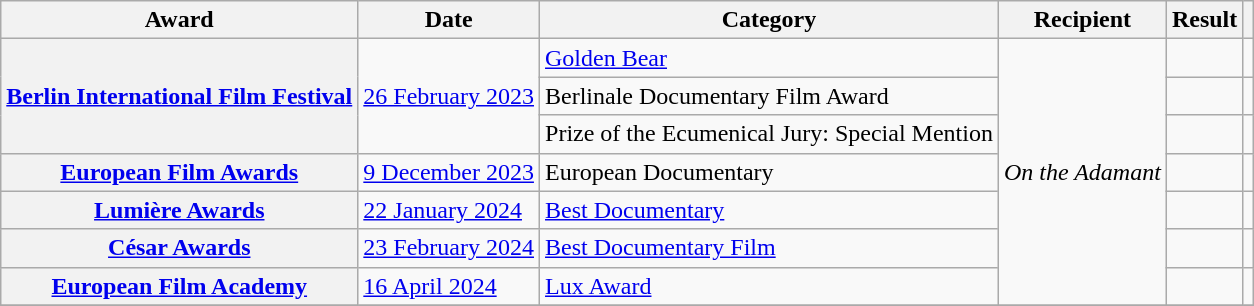<table class="wikitable sortable plainrowheaders">
<tr>
<th>Award</th>
<th>Date</th>
<th>Category</th>
<th>Recipient</th>
<th>Result</th>
<th></th>
</tr>
<tr>
<th scope="row" rowspan="3"><a href='#'>Berlin International Film Festival</a></th>
<td rowspan="3"><a href='#'>26 February 2023</a></td>
<td><a href='#'>Golden Bear</a></td>
<td rowspan="7"><em>On the Adamant</em></td>
<td></td>
<td align="center" rowspan="1"></td>
</tr>
<tr>
<td>Berlinale Documentary Film Award</td>
<td></td>
<td align="center"></td>
</tr>
<tr>
<td>Prize of the Ecumenical Jury: Special Mention</td>
<td></td>
<td align="center" rowspan="1"></td>
</tr>
<tr>
<th scope="row"><a href='#'>European Film Awards</a></th>
<td><a href='#'>9 December 2023</a></td>
<td>European Documentary</td>
<td></td>
<td style="text-align:center;"></td>
</tr>
<tr>
<th rowspan="1" scope="row"><a href='#'>Lumière Awards</a></th>
<td rowspan="1"><a href='#'>22 January 2024</a></td>
<td><a href='#'>Best Documentary</a></td>
<td></td>
<td rowspan="1" align="center"></td>
</tr>
<tr>
<th scope="row"><a href='#'>César Awards</a></th>
<td><a href='#'>23 February 2024</a></td>
<td><a href='#'>Best Documentary Film</a></td>
<td></td>
<td align="center"></td>
</tr>
<tr>
<th scope="row"><a href='#'>European Film Academy</a></th>
<td><a href='#'>16 April 2024</a></td>
<td><a href='#'>Lux Award</a></td>
<td></td>
<td align="center" rowspan="1"></td>
</tr>
<tr>
</tr>
</table>
